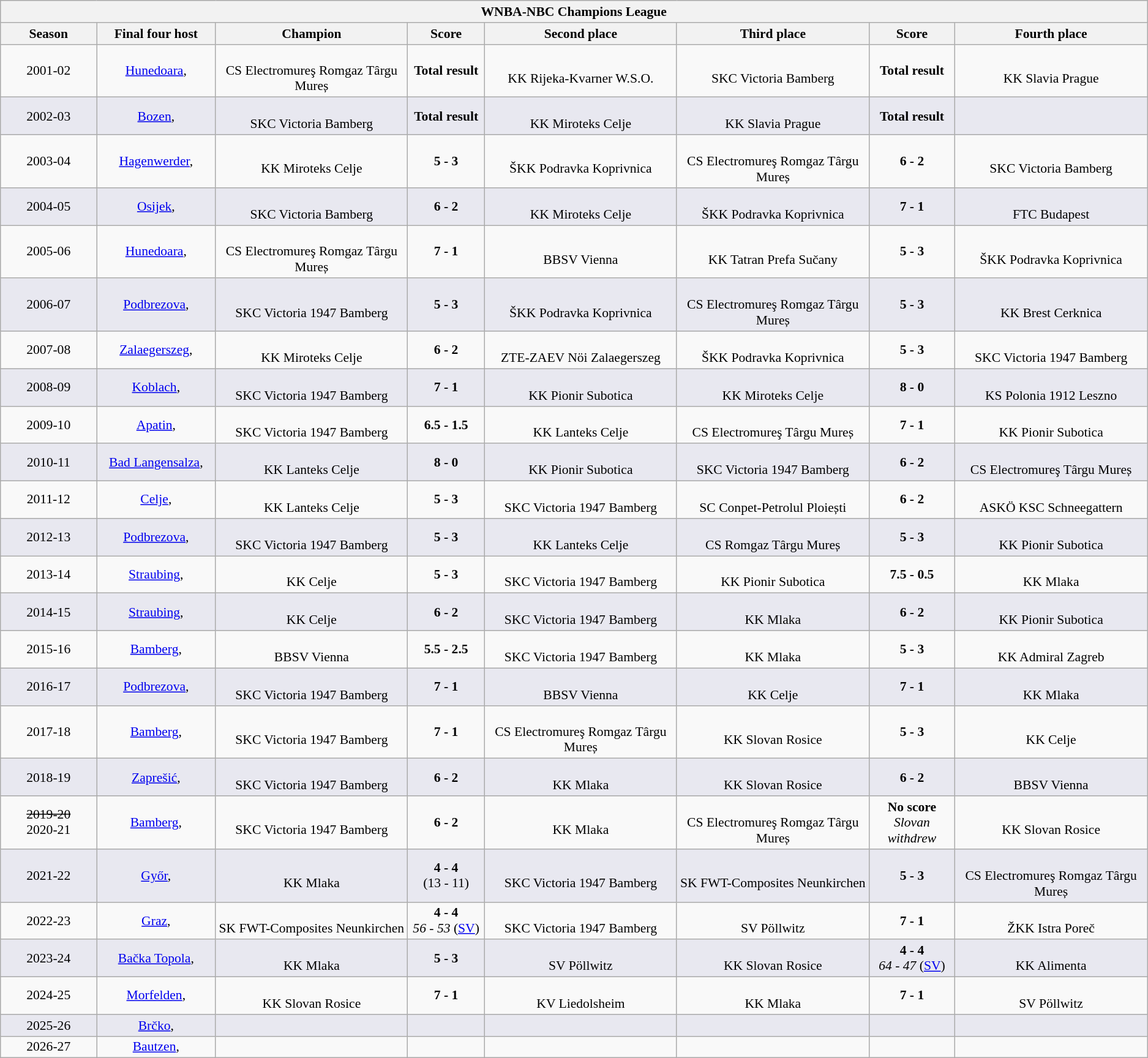<table class=wikitable style="border:1px solid #AAAAAA;font-size:90%">
<tr style= "background: #e2e2e2;">
<th colspan=8 width=100%>WNBA-NBC Champions League</th>
</tr>
<tr style="background: #efefef;">
<th width=5%>Season</th>
<th width=5%>Final four host</th>
<th width=10%>Champion</th>
<th width=4%>Score</th>
<th width=10%>Second place</th>
<th width=10%>Third place</th>
<th width=4%>Score</th>
<th width=10%>Fourth place</th>
</tr>
<tr align=center>
<td>2001-02</td>
<td><a href='#'>Hunedoara</a>,<br></td>
<td><br>CS Electromureş Romgaz Târgu Mureș</td>
<td><strong>Total result</strong></td>
<td><br>KK Rijeka-Kvarner W.S.O.</td>
<td><br>SKC Victoria Bamberg</td>
<td><strong>Total result</strong></td>
<td><br>KK Slavia Prague</td>
</tr>
<tr align=center bgcolor=#E8E8F0>
<td>2002-03</td>
<td><a href='#'>Bozen</a>,<br></td>
<td><br>SKC Victoria Bamberg</td>
<td><strong>Total result</strong></td>
<td><br>KK Miroteks Celje</td>
<td><br>KK Slavia Prague</td>
<td><strong>Total result</strong></td>
<td></td>
</tr>
<tr align=center>
<td>2003-04</td>
<td><a href='#'>Hagenwerder</a>,<br></td>
<td><br>KK Miroteks Celje</td>
<td><strong>5 - 3</strong></td>
<td><br>ŠKK Podravka Koprivnica</td>
<td><br>CS Electromureş Romgaz Târgu Mureș</td>
<td><strong>6 - 2</strong></td>
<td><br>SKC Victoria Bamberg</td>
</tr>
<tr align=center bgcolor=#E8E8F0>
<td>2004-05</td>
<td><a href='#'>Osijek</a>,<br></td>
<td><br>SKC Victoria Bamberg</td>
<td><strong>6 - 2</strong></td>
<td><br>KK Miroteks Celje</td>
<td><br>ŠKK Podravka Koprivnica</td>
<td><strong>7 - 1</strong></td>
<td><br>FTC Budapest</td>
</tr>
<tr align=center>
<td>2005-06</td>
<td><a href='#'>Hunedoara</a>,<br></td>
<td><br>CS Electromureş Romgaz Târgu Mureș</td>
<td><strong>7 - 1</strong></td>
<td><br>BBSV Vienna</td>
<td><br>KK Tatran Prefa Sučany</td>
<td><strong>5 - 3</strong></td>
<td><br>ŠKK Podravka Koprivnica</td>
</tr>
<tr align=center bgcolor=#E8E8F0>
<td>2006-07</td>
<td><a href='#'>Podbrezova</a>,<br></td>
<td><br>SKC Victoria 1947 Bamberg</td>
<td><strong>5 - 3</strong></td>
<td><br>ŠKK Podravka Koprivnica</td>
<td><br>CS Electromureş Romgaz Târgu Mureș</td>
<td><strong>5 - 3</strong></td>
<td><br>KK Brest Cerknica</td>
</tr>
<tr align=center>
<td>2007-08</td>
<td><a href='#'>Zalaegerszeg</a>,<br></td>
<td><br>KK Miroteks Celje</td>
<td><strong>6 - 2</strong></td>
<td><br>ZTE-ZAEV Nöi Zalaegerszeg</td>
<td><br>ŠKK Podravka Koprivnica</td>
<td><strong>5 - 3</strong></td>
<td><br>SKC Victoria 1947 Bamberg</td>
</tr>
<tr align=center bgcolor=#E8E8F0>
<td>2008-09</td>
<td><a href='#'>Koblach</a>,<br></td>
<td><br>SKC Victoria 1947 Bamberg</td>
<td><strong>7 - 1</strong></td>
<td><br>KK Pionir Subotica</td>
<td><br>KK Miroteks Celje</td>
<td><strong>8 - 0</strong></td>
<td><br>KS Polonia 1912 Leszno</td>
</tr>
<tr align=center>
<td>2009-10</td>
<td><a href='#'>Apatin</a>,<br></td>
<td><br>SKC Victoria 1947 Bamberg</td>
<td><strong>6.5 - 1.5</strong></td>
<td><br>KK Lanteks Celje</td>
<td><br>CS Electromureş Târgu Mureș</td>
<td><strong>7 - 1</strong></td>
<td><br>KK Pionir Subotica</td>
</tr>
<tr align=center bgcolor=#E8E8F0>
<td>2010-11</td>
<td><a href='#'>Bad Langensalza</a>,<br></td>
<td><br>KK Lanteks Celje</td>
<td><strong>8 - 0</strong></td>
<td><br>KK Pionir Subotica</td>
<td><br>SKC Victoria 1947 Bamberg</td>
<td><strong>6 - 2</strong></td>
<td><br>CS Electromureş Târgu Mureș</td>
</tr>
<tr align=center>
<td>2011-12</td>
<td><a href='#'>Celje</a>,<br></td>
<td><br>KK Lanteks Celje</td>
<td><strong>5 - 3</strong></td>
<td><br>SKC Victoria 1947 Bamberg</td>
<td><br>SC Conpet-Petrolul Ploiești</td>
<td><strong>6 - 2</strong></td>
<td><br>ASKÖ KSC Schneegattern</td>
</tr>
<tr align=center bgcolor=#E8E8F0>
<td>2012-13</td>
<td><a href='#'>Podbrezova</a>,<br></td>
<td><br>SKC Victoria 1947 Bamberg</td>
<td><strong>5 - 3</strong></td>
<td><br>KK Lanteks Celje</td>
<td><br>CS Romgaz Târgu Mureș</td>
<td><strong>5 - 3</strong></td>
<td><br>KK Pionir Subotica</td>
</tr>
<tr align=center>
<td>2013-14</td>
<td><a href='#'>Straubing</a>,<br></td>
<td><br>KK Celje</td>
<td><strong>5 - 3</strong></td>
<td><br>SKC Victoria 1947 Bamberg</td>
<td><br>KK Pionir Subotica</td>
<td><strong>7.5 - 0.5</strong></td>
<td><br>KK Mlaka</td>
</tr>
<tr align=center bgcolor=#E8E8F0>
<td>2014-15</td>
<td><a href='#'>Straubing</a>,<br></td>
<td><br>KK Celje</td>
<td><strong>6 - 2</strong></td>
<td><br>SKC Victoria 1947 Bamberg</td>
<td><br>KK Mlaka</td>
<td><strong>6 - 2</strong></td>
<td><br>KK Pionir Subotica</td>
</tr>
<tr align=center>
<td>2015-16</td>
<td><a href='#'>Bamberg</a>,<br></td>
<td><br>BBSV Vienna</td>
<td><strong>5.5 - 2.5</strong></td>
<td><br>SKC Victoria 1947 Bamberg</td>
<td><br>KK Mlaka</td>
<td><strong>5 - 3</strong></td>
<td><br>KK Admiral Zagreb</td>
</tr>
<tr align=center bgcolor=#E8E8F0>
<td>2016-17</td>
<td><a href='#'>Podbrezova</a>,<br></td>
<td><br>SKC Victoria 1947 Bamberg</td>
<td><strong>7 - 1</strong></td>
<td><br>BBSV Vienna</td>
<td><br>KK Celje</td>
<td><strong>7 - 1</strong></td>
<td><br>KK Mlaka</td>
</tr>
<tr align=center>
<td>2017-18</td>
<td><a href='#'>Bamberg</a>,<br></td>
<td><br>SKC Victoria 1947 Bamberg</td>
<td><strong>7 - 1</strong></td>
<td><br>CS Electromureş Romgaz Târgu Mureș</td>
<td><br>KK Slovan Rosice</td>
<td><strong>5 - 3</strong></td>
<td><br>KK Celje</td>
</tr>
<tr align=center bgcolor=#E8E8F0>
<td>2018-19</td>
<td><a href='#'>Zaprešić</a>,<br></td>
<td><br>SKC Victoria 1947 Bamberg</td>
<td><strong>6 - 2</strong></td>
<td><br>KK Mlaka</td>
<td><br>KK Slovan Rosice</td>
<td><strong>6 - 2</strong></td>
<td><br>BBSV Vienna</td>
</tr>
<tr align=center>
<td><del>2019-20</del><br>2020-21</td>
<td><a href='#'>Bamberg</a>,<br></td>
<td><br>SKC Victoria 1947 Bamberg</td>
<td><strong>6 - 2</strong></td>
<td><br>KK Mlaka</td>
<td><br>CS Electromureş Romgaz Târgu Mureș</td>
<td><strong>No score</strong><br><em>Slovan withdrew</em></td>
<td><br>KK Slovan Rosice</td>
</tr>
<tr align=center bgcolor=#E8E8F0>
<td>2021-22</td>
<td><a href='#'>Győr</a>,<br></td>
<td><br>KK Mlaka</td>
<td><strong>4 - 4</strong><br>(13 - 11)</td>
<td><br>SKC Victoria 1947 Bamberg</td>
<td><br>SK FWT-Composites Neunkirchen</td>
<td><strong>5 - 3</strong></td>
<td><br>CS Electromureş Romgaz Târgu Mureș</td>
</tr>
<tr align=center>
<td>2022-23</td>
<td><a href='#'>Graz</a>,<br></td>
<td><br>SK FWT-Composites Neunkirchen</td>
<td><strong>4 - 4</strong><br><em>56 - 53</em> (<a href='#'>SV</a>)</td>
<td><br>SKC Victoria 1947 Bamberg</td>
<td><br>SV Pöllwitz</td>
<td><strong>7 - 1</strong></td>
<td><br>ŽKK Istra Poreč</td>
</tr>
<tr align=center bgcolor=#E8E8F0>
<td>2023-24</td>
<td><a href='#'>Bačka Topola</a>,<br></td>
<td><br>KK Mlaka</td>
<td><strong>5 - 3</strong></td>
<td><br>SV Pöllwitz</td>
<td><br>KK Slovan Rosice</td>
<td><strong>4 - 4</strong><br><em>64 - 47</em> (<a href='#'>SV</a>)</td>
<td><br>KK Alimenta</td>
</tr>
<tr align=center>
<td>2024-25</td>
<td><a href='#'>Morfelden</a>,<br></td>
<td><br>KK Slovan Rosice</td>
<td><strong>7 - 1</strong></td>
<td><br>KV Liedolsheim</td>
<td><br>KK Mlaka</td>
<td><strong>7 - 1</strong></td>
<td><br>SV Pöllwitz</td>
</tr>
<tr align=center bgcolor=#E8E8F0>
<td>2025-26</td>
<td><a href='#'>Brčko</a>,<br></td>
<td><br></td>
<td></td>
<td><br></td>
<td><br></td>
<td></td>
<td><br></td>
</tr>
<tr align=center>
<td>2026-27</td>
<td><a href='#'>Bautzen</a>,<br></td>
<td><br></td>
<td></td>
<td><br></td>
<td><br></td>
<td></td>
<td><br></td>
</tr>
</table>
